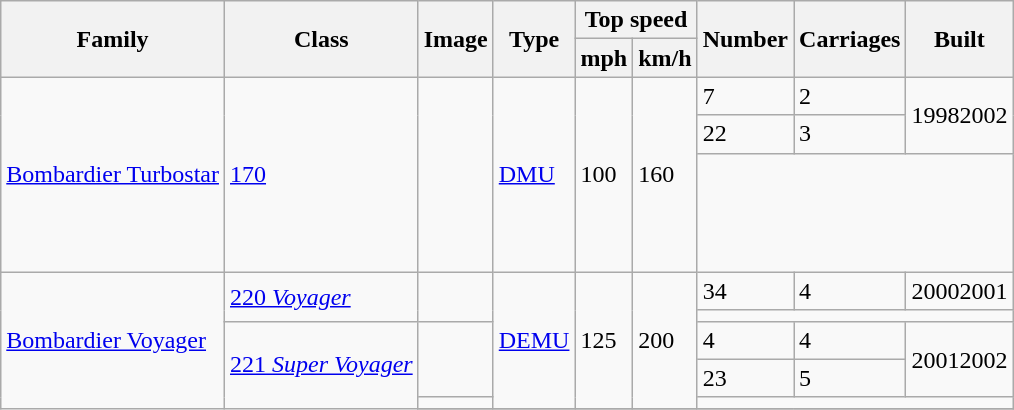<table class="wikitable">
<tr style="background:#f9f9f9;">
<th rowspan="2">Family</th>
<th rowspan="2">Class</th>
<th rowspan="2">Image</th>
<th rowspan="2">Type</th>
<th colspan="2">Top speed</th>
<th rowspan="2">Number</th>
<th rowspan="2">Carriages</th>
<th rowspan="2">Built</th>
</tr>
<tr style="background:#f9f9f9;">
<th>mph</th>
<th>km/h</th>
</tr>
<tr>
<td rowspan="3"><a href='#'>Bombardier Turbostar</a></td>
<td rowspan="3"><a href='#'>170</a></td>
<td rowspan="3"> <br><br> </td>
<td rowspan="3"><a href='#'>DMU</a></td>
<td rowspan="3">100</td>
<td rowspan="3">160</td>
<td>7</td>
<td>2</td>
<td rowspan="2">19982002</td>
</tr>
<tr>
<td>22</td>
<td>3</td>
</tr>
<tr>
<td colspan="3"><br>  <br><br> <br></td>
</tr>
<tr>
<td rowspan="6"><a href='#'>Bombardier Voyager</a></td>
<td rowspan="2"><a href='#'>220 <em>Voyager</em></a></td>
<td rowspan="2"></td>
<td rowspan="5"><a href='#'>DEMU</a></td>
<td rowspan="5">125</td>
<td rowspan="5">200</td>
<td>34</td>
<td>4</td>
<td>20002001</td>
</tr>
<tr>
<td colspan="3"></td>
</tr>
<tr>
<td rowspan="4"><a href='#'>221 <em>Super Voyager</em></a></td>
<td rowspan="2"></td>
<td>4</td>
<td>4</td>
<td rowspan="2">20012002</td>
</tr>
<tr>
<td>23</td>
<td>5</td>
</tr>
<tr>
<td></td>
<td colspan="3"></td>
</tr>
<tr>
</tr>
</table>
